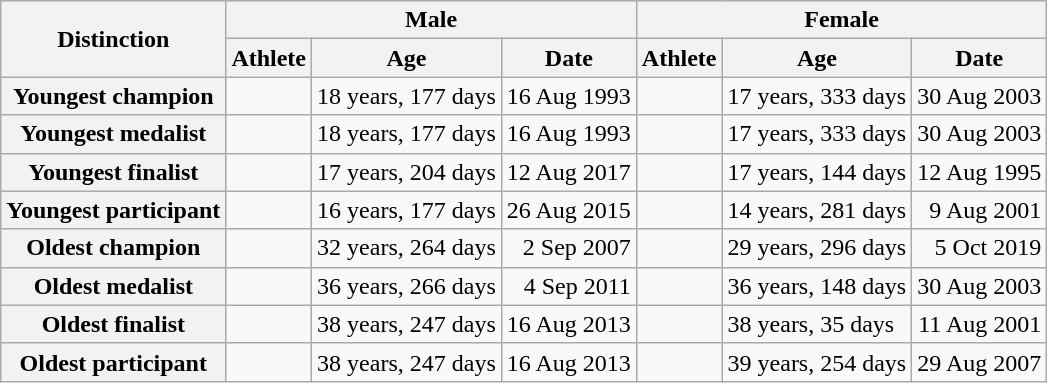<table class="wikitable" style="text-align:center">
<tr>
<th rowspan="2">Distinction</th>
<th colspan="3">Male</th>
<th colspan="3">Female</th>
</tr>
<tr>
<th>Athlete</th>
<th>Age</th>
<th>Date</th>
<th>Athlete</th>
<th>Age</th>
<th>Date</th>
</tr>
<tr>
<th>Youngest champion</th>
<td align="left"></td>
<td align="left">18 years, 177 days</td>
<td align="right">16 Aug 1993</td>
<td align="left"></td>
<td align="left">17 years, 333 days</td>
<td align="right">30 Aug 2003</td>
</tr>
<tr>
<th>Youngest medalist</th>
<td align="left"></td>
<td align="left">18 years, 177 days</td>
<td align="right">16 Aug 1993</td>
<td align="left"></td>
<td align="left">17 years, 333 days</td>
<td align="right">30 Aug 2003</td>
</tr>
<tr>
<th>Youngest finalist</th>
<td align="left"></td>
<td align="left">17 years, 204 days</td>
<td align="right">12 Aug 2017</td>
<td align="left"></td>
<td align="left">17 years, 144 days</td>
<td align="right">12 Aug 1995</td>
</tr>
<tr>
<th>Youngest participant</th>
<td align="left"></td>
<td align="left">16 years, 177 days</td>
<td align="right">26 Aug 2015</td>
<td align="left"></td>
<td align="left">14 years, 281 days</td>
<td align="right">9 Aug 2001</td>
</tr>
<tr>
<th>Oldest champion</th>
<td align="left"></td>
<td align="left">32 years, 264 days</td>
<td align="right">2 Sep 2007</td>
<td align="left"></td>
<td align="left">29 years, 296 days</td>
<td align="right">5 Oct 2019</td>
</tr>
<tr>
<th>Oldest medalist</th>
<td align="left"></td>
<td align="left">36 years, 266 days</td>
<td align="right">4 Sep 2011</td>
<td align="left"></td>
<td align="left">36 years, 148 days</td>
<td align="right">30 Aug 2003</td>
</tr>
<tr>
<th>Oldest finalist</th>
<td align="left"></td>
<td align="left">38 years, 247 days</td>
<td align="right">16 Aug 2013</td>
<td align="left"></td>
<td align="left">38 years, 35 days</td>
<td align="right">11 Aug 2001</td>
</tr>
<tr>
<th>Oldest participant</th>
<td align="left"></td>
<td align="left">38 years, 247 days</td>
<td align="right">16 Aug 2013</td>
<td align="left"></td>
<td align="left">39 years, 254 days</td>
<td align="right">29 Aug 2007</td>
</tr>
</table>
